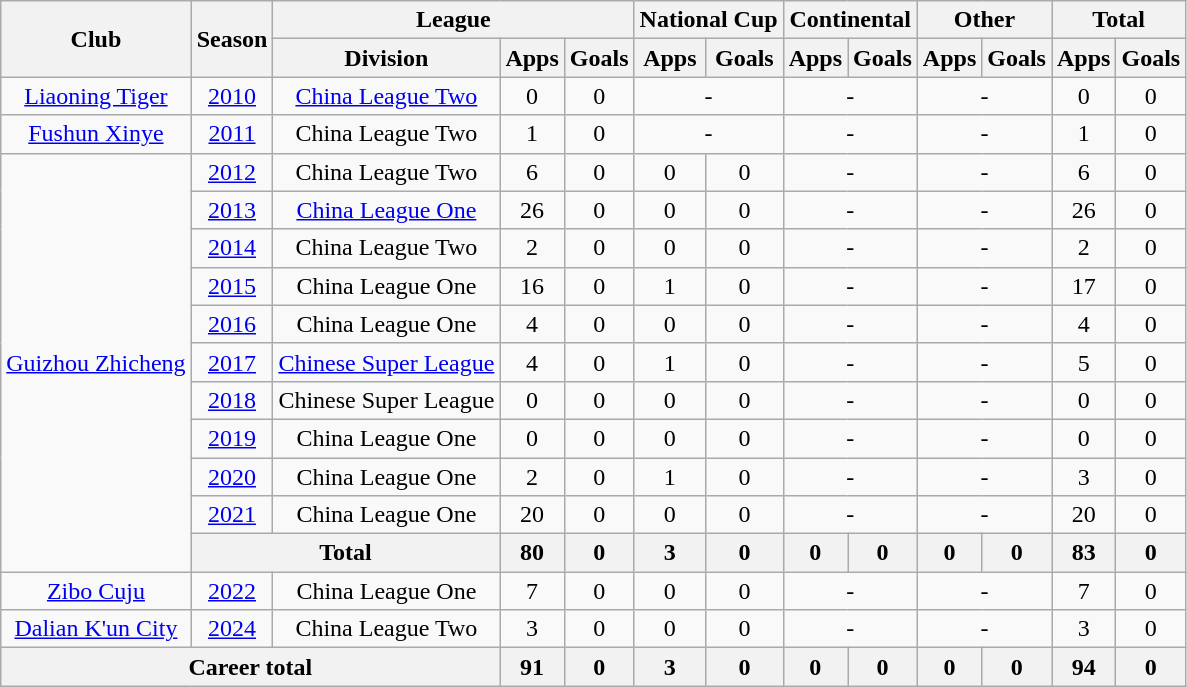<table class="wikitable" style="text-align: center">
<tr>
<th rowspan="2">Club</th>
<th rowspan="2">Season</th>
<th colspan="3">League</th>
<th colspan="2">National Cup</th>
<th colspan="2">Continental</th>
<th colspan="2">Other</th>
<th colspan="2">Total</th>
</tr>
<tr>
<th>Division</th>
<th>Apps</th>
<th>Goals</th>
<th>Apps</th>
<th>Goals</th>
<th>Apps</th>
<th>Goals</th>
<th>Apps</th>
<th>Goals</th>
<th>Apps</th>
<th>Goals</th>
</tr>
<tr>
<td><a href='#'>Liaoning Tiger</a></td>
<td><a href='#'>2010</a></td>
<td><a href='#'>China League Two</a></td>
<td>0</td>
<td>0</td>
<td colspan="2">-</td>
<td colspan="2">-</td>
<td colspan="2">-</td>
<td>0</td>
<td>0</td>
</tr>
<tr>
<td><a href='#'>Fushun Xinye</a></td>
<td><a href='#'>2011</a></td>
<td>China League Two</td>
<td>1</td>
<td>0</td>
<td colspan="2">-</td>
<td colspan="2">-</td>
<td colspan="2">-</td>
<td>1</td>
<td>0</td>
</tr>
<tr>
<td rowspan=11><a href='#'>Guizhou Zhicheng</a></td>
<td><a href='#'>2012</a></td>
<td>China League Two</td>
<td>6</td>
<td>0</td>
<td>0</td>
<td>0</td>
<td colspan="2">-</td>
<td colspan="2">-</td>
<td>6</td>
<td>0</td>
</tr>
<tr>
<td><a href='#'>2013</a></td>
<td><a href='#'>China League One</a></td>
<td>26</td>
<td>0</td>
<td>0</td>
<td>0</td>
<td colspan="2">-</td>
<td colspan="2">-</td>
<td>26</td>
<td>0</td>
</tr>
<tr>
<td><a href='#'>2014</a></td>
<td>China League Two</td>
<td>2</td>
<td>0</td>
<td>0</td>
<td>0</td>
<td colspan="2">-</td>
<td colspan="2">-</td>
<td>2</td>
<td>0</td>
</tr>
<tr>
<td><a href='#'>2015</a></td>
<td>China League One</td>
<td>16</td>
<td>0</td>
<td>1</td>
<td>0</td>
<td colspan="2">-</td>
<td colspan="2">-</td>
<td>17</td>
<td>0</td>
</tr>
<tr>
<td><a href='#'>2016</a></td>
<td>China League One</td>
<td>4</td>
<td>0</td>
<td>0</td>
<td>0</td>
<td colspan="2">-</td>
<td colspan="2">-</td>
<td>4</td>
<td>0</td>
</tr>
<tr>
<td><a href='#'>2017</a></td>
<td><a href='#'>Chinese Super League</a></td>
<td>4</td>
<td>0</td>
<td>1</td>
<td>0</td>
<td colspan="2">-</td>
<td colspan="2">-</td>
<td>5</td>
<td>0</td>
</tr>
<tr>
<td><a href='#'>2018</a></td>
<td>Chinese Super League</td>
<td>0</td>
<td>0</td>
<td>0</td>
<td>0</td>
<td colspan="2">-</td>
<td colspan="2">-</td>
<td>0</td>
<td>0</td>
</tr>
<tr>
<td><a href='#'>2019</a></td>
<td>China League One</td>
<td>0</td>
<td>0</td>
<td>0</td>
<td>0</td>
<td colspan="2">-</td>
<td colspan="2">-</td>
<td>0</td>
<td>0</td>
</tr>
<tr>
<td><a href='#'>2020</a></td>
<td>China League One</td>
<td>2</td>
<td>0</td>
<td>1</td>
<td>0</td>
<td colspan="2">-</td>
<td colspan="2">-</td>
<td>3</td>
<td>0</td>
</tr>
<tr>
<td><a href='#'>2021</a></td>
<td>China League One</td>
<td>20</td>
<td>0</td>
<td>0</td>
<td>0</td>
<td colspan="2">-</td>
<td colspan="2">-</td>
<td>20</td>
<td>0</td>
</tr>
<tr>
<th colspan="2"><strong>Total</strong></th>
<th>80</th>
<th>0</th>
<th>3</th>
<th>0</th>
<th>0</th>
<th>0</th>
<th>0</th>
<th>0</th>
<th>83</th>
<th>0</th>
</tr>
<tr>
<td><a href='#'>Zibo Cuju</a></td>
<td><a href='#'>2022</a></td>
<td>China League One</td>
<td>7</td>
<td>0</td>
<td>0</td>
<td>0</td>
<td colspan="2">-</td>
<td colspan="2">-</td>
<td>7</td>
<td>0</td>
</tr>
<tr>
<td><a href='#'>Dalian K'un City</a></td>
<td><a href='#'>2024</a></td>
<td>China League Two</td>
<td>3</td>
<td>0</td>
<td>0</td>
<td>0</td>
<td colspan="2">-</td>
<td colspan="2">-</td>
<td>3</td>
<td>0</td>
</tr>
<tr>
<th colspan=3>Career total</th>
<th>91</th>
<th>0</th>
<th>3</th>
<th>0</th>
<th>0</th>
<th>0</th>
<th>0</th>
<th>0</th>
<th>94</th>
<th>0</th>
</tr>
</table>
